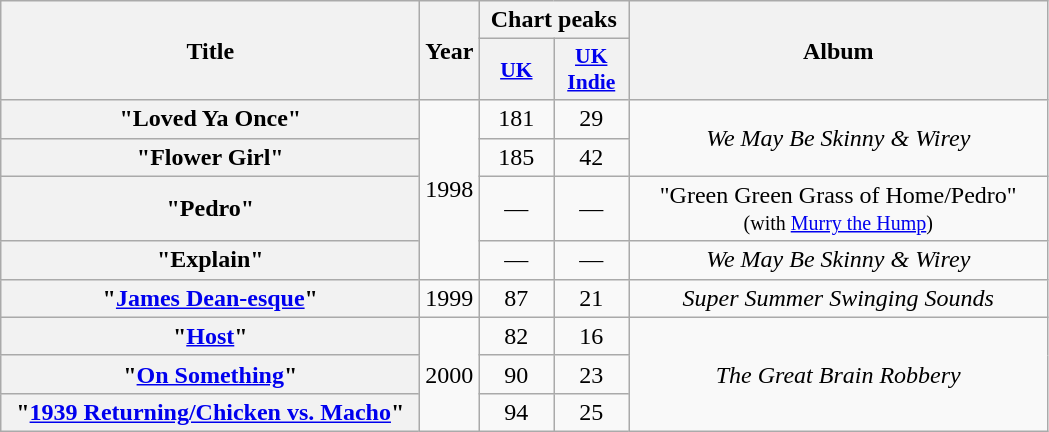<table class="wikitable plainrowheaders" style="text-align:center;">
<tr>
<th scope="col" rowspan="2" style="width:17em;">Title</th>
<th scope="col" rowspan="2">Year</th>
<th scope="col" colspan="2">Chart peaks</th>
<th scope="col" rowspan="2" style="width:17em;">Album</th>
</tr>
<tr>
<th scope="col" style="width:3em;font-size:90%;"><a href='#'>UK</a><br></th>
<th scope="col" style="width:3em;font-size:90%;"><a href='#'>UK<br>Indie</a><br></th>
</tr>
<tr>
<th scope="row">"Loved Ya Once"</th>
<td rowspan="4">1998</td>
<td>181</td>
<td>29</td>
<td rowspan="2"><em>We May Be Skinny & Wirey</em></td>
</tr>
<tr>
<th scope="row">"Flower Girl"</th>
<td>185</td>
<td>42</td>
</tr>
<tr>
<th scope="row">"Pedro"</th>
<td>—</td>
<td>—</td>
<td>"Green Green Grass of Home/Pedro"<br><small>(with <a href='#'>Murry the Hump</a>)</small></td>
</tr>
<tr>
<th scope="row">"Explain"</th>
<td>—</td>
<td>—</td>
<td><em>We May Be Skinny & Wirey</em></td>
</tr>
<tr>
<th scope="row">"<a href='#'>James Dean-esque</a>"</th>
<td>1999</td>
<td>87</td>
<td>21</td>
<td><em>Super Summer Swinging Sounds</em></td>
</tr>
<tr>
<th scope="row">"<a href='#'>Host</a>"</th>
<td rowspan="3">2000</td>
<td>82</td>
<td>16</td>
<td rowspan="3"><em>The Great Brain Robbery</em></td>
</tr>
<tr>
<th scope="row">"<a href='#'>On Something</a>"</th>
<td>90</td>
<td>23</td>
</tr>
<tr>
<th scope="row">"<a href='#'>1939 Returning/Chicken vs. Macho</a>"</th>
<td>94</td>
<td>25</td>
</tr>
</table>
